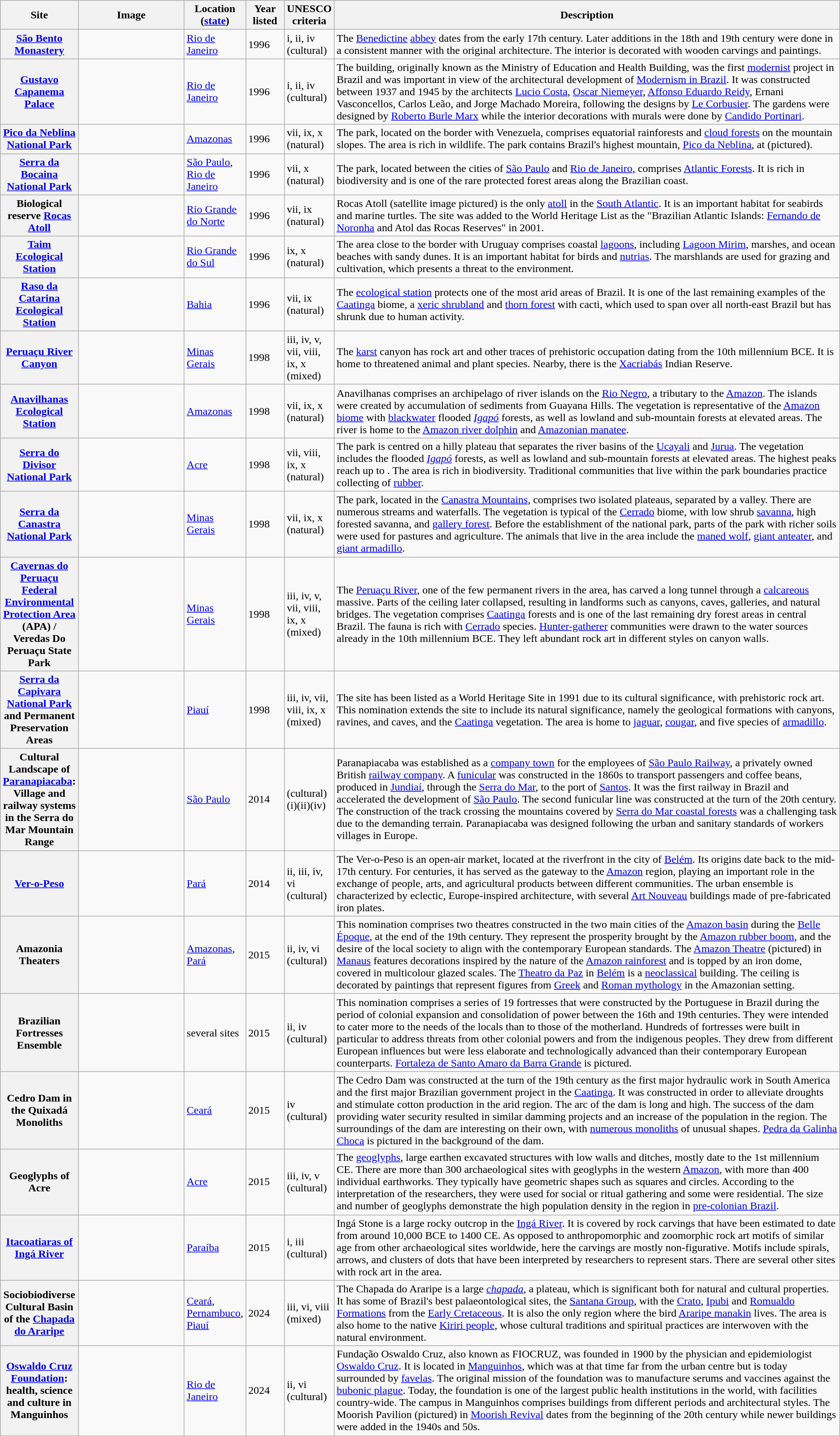<table class="wikitable sortable plainrowheaders">
<tr>
<th style="width:100px;" scope="col">Site</th>
<th class="unsortable" style="width:150px;" scope="col">Image</th>
<th style="width:80px;" scope="col">Location (<a href='#'>state</a>)</th>
<th style="width:50px;" scope="col">Year listed</th>
<th style="width:60px;" scope="col">UNESCO criteria</th>
<th scope="col" class="unsortable">Description</th>
</tr>
<tr>
<th scope="row"><a href='#'>São Bento Monastery</a></th>
<td></td>
<td><a href='#'>Rio de Janeiro</a></td>
<td>1996</td>
<td>i, ii, iv (cultural)</td>
<td>The <a href='#'>Benedictine</a> <a href='#'>abbey</a> dates from the early 17th century. Later additions in the 18th and 19th century were done in a consistent manner with the original architecture. The interior is decorated with wooden carvings and paintings.</td>
</tr>
<tr>
<th scope="row"><a href='#'>Gustavo Capanema Palace</a></th>
<td></td>
<td><a href='#'>Rio de Janeiro</a></td>
<td>1996</td>
<td>i, ii, iv (cultural)</td>
<td>The building, originally known as the Ministry of Education and Health Building, was the first <a href='#'>modernist</a> project in Brazil and was important in view of the architectural development of <a href='#'>Modernism in Brazil</a>. It was constructed between 1937 and 1945 by the architects <a href='#'>Lucio Costa</a>, <a href='#'>Oscar Niemeyer</a>, <a href='#'>Affonso Eduardo Reidy</a>, Ernani Vasconcellos, Carlos Leão, and Jorge Machado Moreira, following the designs by <a href='#'>Le Corbusier</a>. The gardens were designed by <a href='#'>Roberto Burle Marx</a> while the interior decorations with murals were done by <a href='#'>Candido Portinari</a>.</td>
</tr>
<tr>
<th scope="row"><a href='#'>Pico da Neblina National Park</a></th>
<td></td>
<td><a href='#'>Amazonas</a></td>
<td>1996</td>
<td>vii, ix, x (natural)</td>
<td>The park, located on the border with Venezuela, comprises equatorial rainforests and <a href='#'>cloud forests</a> on the mountain slopes. The area is rich in wildlife. The park contains Brazil's highest mountain, <a href='#'>Pico da Neblina</a>, at  (pictured).</td>
</tr>
<tr>
<th scope="row"><a href='#'>Serra da Bocaina National Park</a></th>
<td></td>
<td><a href='#'>São Paulo</a>, <a href='#'>Rio de Janeiro</a></td>
<td>1996</td>
<td>vii, x (natural)</td>
<td>The park, located between the cities of <a href='#'>São Paulo</a> and <a href='#'>Rio de Janeiro</a>, comprises <a href='#'>Atlantic Forests</a>. It is rich in biodiversity and is one of the rare protected forest areas along the Brazilian coast.</td>
</tr>
<tr>
<th scope="row">Biological reserve <a href='#'>Rocas Atoll</a></th>
<td></td>
<td><a href='#'>Rio Grande do Norte</a></td>
<td>1996</td>
<td>vii, ix (natural)</td>
<td>Rocas Atoll (satellite image pictured) is the only <a href='#'>atoll</a> in the <a href='#'>South Atlantic</a>. It is an important habitat for seabirds and marine turtles. The site was added to the World Heritage List as the "Brazilian Atlantic Islands: <a href='#'>Fernando de Noronha</a> and Atol das Rocas Reserves" in 2001.</td>
</tr>
<tr>
<th scope="row"><a href='#'>Taim Ecological Station</a></th>
<td></td>
<td><a href='#'>Rio Grande do Sul</a></td>
<td>1996</td>
<td>ix, x (natural)</td>
<td>The area close to the border with Uruguay comprises coastal <a href='#'>lagoons</a>, including <a href='#'>Lagoon Mirim</a>, marshes, and ocean beaches with sandy dunes. It is an important habitat for birds and <a href='#'>nutrias</a>. The marshlands are used for grazing and cultivation, which presents a threat to the environment.</td>
</tr>
<tr>
<th scope="row"><a href='#'>Raso da Catarina Ecological Station</a></th>
<td></td>
<td><a href='#'>Bahia</a></td>
<td>1996</td>
<td>vii, ix (natural)</td>
<td>The <a href='#'>ecological station</a> protects one of the most arid areas of Brazil. It is one of the last remaining examples of the <a href='#'>Caatinga</a> biome, a <a href='#'>xeric shrubland</a> and <a href='#'>thorn forest</a> with cacti, which used to span over all north-east Brazil but has shrunk due to human activity.</td>
</tr>
<tr>
<th scope="row"><a href='#'>Peruaçu River Canyon</a></th>
<td></td>
<td><a href='#'>Minas Gerais</a></td>
<td>1998</td>
<td>iii, iv, v, vii, viii, ix, x (mixed)</td>
<td>The <a href='#'>karst</a> canyon has rock art and other traces of prehistoric occupation dating from the 10th millennium BCE. It is home to threatened animal and plant species. Nearby, there is the <a href='#'>Xacriabás</a> Indian Reserve.</td>
</tr>
<tr>
<th scope="row"><a href='#'>Anavilhanas Ecological Station</a></th>
<td></td>
<td><a href='#'>Amazonas</a></td>
<td>1998</td>
<td>vii, ix, x (natural)</td>
<td>Anavilhanas comprises an archipelago of river islands on the <a href='#'>Rio Negro</a>, a tributary to the <a href='#'>Amazon</a>. The islands were created by accumulation of sediments from Guayana Hills. The vegetation is representative of the <a href='#'>Amazon biome</a> with <a href='#'>blackwater</a> flooded <em><a href='#'>Igapó</a></em> forests, as well as lowland and sub-mountain forests at elevated areas. The river is home to the <a href='#'>Amazon river dolphin</a> and <a href='#'>Amazonian manatee</a>.</td>
</tr>
<tr>
<th scope="row"><a href='#'>Serra do Divisor National Park</a></th>
<td></td>
<td><a href='#'>Acre</a></td>
<td>1998</td>
<td>vii, viii, ix, x (natural)</td>
<td>The park is centred on a hilly plateau that separates the river basins of the <a href='#'>Ucayali</a> and <a href='#'>Jurua</a>. The vegetation includes the flooded <em><a href='#'>Igapó</a></em> forests, as well as lowland and sub-mountain forests at elevated areas. The highest peaks reach up to . The area is rich in biodiversity. Traditional communities that live within the park boundaries practice collecting of <a href='#'>rubber</a>.</td>
</tr>
<tr>
<th scope="row"><a href='#'>Serra da Canastra National Park</a></th>
<td></td>
<td><a href='#'>Minas Gerais</a></td>
<td>1998</td>
<td>vii, ix, x (natural)</td>
<td>The park, located in the <a href='#'>Canastra Mountains</a>, comprises two isolated plateaus, separated by a valley. There are numerous streams and waterfalls. The vegetation is typical of the <a href='#'>Cerrado</a> biome, with low shrub <a href='#'>savanna</a>, high forested savanna, and <a href='#'>gallery forest</a>. Before the establishment of the national park, parts of the park with richer soils were used for pastures and agriculture. The animals that live in the area include the <a href='#'>maned wolf</a>, <a href='#'>giant anteater</a>, and <a href='#'>giant armadillo</a>.</td>
</tr>
<tr>
<th scope="row"><a href='#'>Cavernas do Peruaçu Federal Environmental Protection Area</a> (APA) / Veredas Do Peruaçu State Park</th>
<td></td>
<td><a href='#'>Minas Gerais</a></td>
<td>1998</td>
<td>iii, iv, v, vii, viii, ix, x (mixed)</td>
<td>The <a href='#'>Peruaçu River</a>, one of the few permanent rivers in the area, has carved a  long tunnel through a <a href='#'>calcareous</a> massive. Parts of the ceiling later collapsed, resulting in landforms such as canyons, caves, galleries, and natural bridges. The vegetation comprises <a href='#'>Caatinga</a> forests and is one of the last remaining dry forest areas in central Brazil. The fauna is rich with <a href='#'>Cerrado</a> species. <a href='#'>Hunter-gatherer</a> communities were drawn to the water sources already in the 10th millennium BCE. They left abundant rock art in different styles on canyon walls.</td>
</tr>
<tr>
<th scope="row"><a href='#'>Serra da Capivara National Park</a> and Permanent Preservation Areas</th>
<td></td>
<td><a href='#'>Piauí</a></td>
<td>1998</td>
<td>iii, iv, vii, viii, ix, x (mixed)</td>
<td>The site has been listed as a World Heritage Site in 1991 due to its cultural significance, with prehistoric rock art. This nomination extends the site to include its natural significance, namely the geological formations with canyons, ravines, and caves, and the <a href='#'>Caatinga</a> vegetation. The area is home to <a href='#'>jaguar</a>, <a href='#'>cougar</a>, and five species of <a href='#'>armadillo</a>.</td>
</tr>
<tr>
<th scope="row">Cultural Landscape of <a href='#'>Paranapiacaba</a>: Village and railway systems in the Serra do Mar Mountain Range</th>
<td></td>
<td><a href='#'>São Paulo</a></td>
<td>2014</td>
<td>(cultural)  (i)(ii)(iv)</td>
<td>Paranapiacaba was established as a <a href='#'>company town</a> for the employees of <a href='#'>São Paulo Railway</a>, a privately owned British <a href='#'>railway company</a>. A <a href='#'>funicular</a> was constructed in the 1860s to transport passengers and coffee beans, produced in <a href='#'>Jundiaí</a>, through the <a href='#'>Serra do Mar</a>, to the port of <a href='#'>Santos</a>. It was the first railway in Brazil and accelerated the development of <a href='#'>São Paulo</a>. The second funicular line was constructed at the turn of the 20th century. The construction of the track crossing the mountains covered by <a href='#'>Serra do Mar coastal forests</a> was a challenging task due to the demanding terrain. Paranapiacaba was designed following the urban and sanitary standards of workers villages in Europe.</td>
</tr>
<tr>
<th scope="row"><a href='#'>Ver-o-Peso</a></th>
<td></td>
<td><a href='#'>Pará</a></td>
<td>2014</td>
<td>ii, iii, iv, vi (cultural)</td>
<td>The Ver-o-Peso is an open-air market, located at the riverfront in the city of <a href='#'>Belém</a>. Its origins date back to the mid-17th century. For centuries, it has served as the gateway to the <a href='#'>Amazon</a> region, playing an important role in the exchange of people, arts, and agricultural products between different communities. The urban ensemble is characterized by eclectic, Europe-inspired architecture, with several <a href='#'>Art Nouveau</a> buildings made of pre-fabricated iron plates.</td>
</tr>
<tr>
<th scope="row">Amazonia Theaters</th>
<td></td>
<td><a href='#'>Amazonas</a>, <a href='#'>Pará</a></td>
<td>2015</td>
<td>ii, iv, vi (cultural)</td>
<td>This nomination comprises two theatres constructed in the two main cities of the <a href='#'>Amazon basin</a> during the <a href='#'>Belle Époque</a>, at the end of the 19th century. They represent the prosperity brought by the <a href='#'>Amazon rubber boom</a>, and the desire of the local society to align with the contemporary European standards. The <a href='#'>Amazon Theatre</a> (pictured) in <a href='#'>Manaus</a> features decorations inspired by the nature of the <a href='#'>Amazon rainforest</a> and is topped by an iron dome, covered in multicolour glazed scales. The <a href='#'>Theatro da Paz</a> in <a href='#'>Belém</a> is a <a href='#'>neoclassical</a> building. The ceiling is decorated by paintings that represent figures from <a href='#'>Greek</a> and <a href='#'>Roman mythology</a> in the Amazonian setting.</td>
</tr>
<tr>
<th scope="row">Brazilian Fortresses Ensemble</th>
<td></td>
<td>several sites</td>
<td>2015</td>
<td>ii, iv (cultural)</td>
<td>This nomination comprises a series of 19 fortresses that were constructed by the Portuguese in Brazil during the period of colonial expansion and consolidation of power between the 16th and 19th centuries. They were intended to cater more to the needs of the locals than to those of the motherland. Hundreds of fortresses were built in particular to address threats from other colonial powers and from the indigenous peoples. They drew from different European influences but were less elaborate and technologically advanced than their contemporary European counterparts. <a href='#'>Fortaleza de Santo Amaro da Barra Grande</a> is pictured.</td>
</tr>
<tr>
<th scope="row">Cedro Dam in the Quixadá Monoliths</th>
<td></td>
<td><a href='#'>Ceará</a></td>
<td>2015</td>
<td>iv (cultural)</td>
<td>The Cedro Dam was constructed at the turn of the 19th century as the first major hydraulic work in South America and the first major Brazilian government project in the <a href='#'>Caatinga</a>. It was constructed in order to alleviate droughts and stimulate cotton production in the arid region. The arc of the dam is  long and  high. The success of the dam providing water security resulted in similar damming projects and an increase of the population in the region. The surroundings of the dam are interesting on their own, with <a href='#'>numerous monoliths</a> of unusual shapes. <a href='#'>Pedra da Galinha Choca</a> is pictured in the background of the dam.</td>
</tr>
<tr>
<th scope="row">Geoglyphs of Acre</th>
<td></td>
<td><a href='#'>Acre</a></td>
<td>2015</td>
<td>iii, iv, v (cultural)</td>
<td>The <a href='#'>geoglyphs</a>, large earthen excavated structures with low walls and ditches, mostly date to the 1st millennium CE. There are more than 300 archaeological sites with geoglyphs in the western <a href='#'>Amazon</a>, with more than 400 individual earthworks. They typically have geometric shapes such as squares and circles. According to the interpretation of the researchers, they were used for social or ritual gathering and some were residential. The size and number of geoglyphs demonstrate the high population density in the region in <a href='#'>pre-colonian Brazil</a>.</td>
</tr>
<tr>
<th scope="row"><a href='#'>Itacoatiaras of Ingá River</a></th>
<td></td>
<td><a href='#'>Paraíba</a></td>
<td>2015</td>
<td>i, iii (cultural)</td>
<td>Ingá Stone is a large rocky outcrop in the <a href='#'>Ingá River</a>. It is covered by rock carvings that have been estimated to date from around 10,000 BCE to 1400 CE. As opposed to anthropomorphic and zoomorphic rock art motifs of similar age from other archaeological sites worldwide, here the carvings are mostly non-figurative. Motifs include spirals, arrows, and clusters of dots that have been interpreted by researchers to represent stars. There are several other sites with rock art in the area.</td>
</tr>
<tr>
<th scope="row">Sociobiodiverse Cultural Basin of the <a href='#'>Chapada do Araripe</a></th>
<td></td>
<td><a href='#'>Ceará</a>, <a href='#'>Pernambuco</a>, <a href='#'>Piauí</a></td>
<td>2024</td>
<td>iii, vi, viii (mixed)</td>
<td>The Chapada do Araripe is a large <em><a href='#'>chapada</a></em>, a plateau, which is significant both for natural and cultural properties. It has some of Brazil's best palaeontological sites, the <a href='#'>Santana Group</a>, with the <a href='#'>Crato</a>, <a href='#'>Ipubi</a> and <a href='#'>Romualdo Formations</a> from the <a href='#'>Early Cretaceous</a>. It is also the only region where the bird <a href='#'>Araripe manakin</a> lives. The area is also home to the native <a href='#'>Kiriri people</a>, whose cultural traditions and spiritual practices are interwoven with the natural environment.</td>
</tr>
<tr>
<th scope="row"><a href='#'>Oswaldo Cruz Foundation</a>: health, science and culture in Manguinhos</th>
<td></td>
<td><a href='#'>Rio de Janeiro</a></td>
<td>2024</td>
<td>ii, vi (cultural)</td>
<td>Fundação Oswaldo Cruz, also known as FIOCRUZ, was founded in 1900 by the physician and epidemiologist <a href='#'>Oswaldo Cruz</a>. It is located in <a href='#'>Manguinhos</a>, which was at that time far from the urban centre but is today surrounded by <a href='#'>favelas</a>. The original mission of the foundation was to manufacture serums and vaccines against the <a href='#'>bubonic plague</a>. Today, the foundation is one of the largest public health institutions in the world, with facilities country-wide. The campus in Manguinhos comprises buildings from different periods and architectural styles. The Moorish Pavilion (pictured) in <a href='#'>Moorish Revival</a> dates from the beginning of the 20th century while newer buildings were added in the 1940s and 50s.</td>
</tr>
<tr>
</tr>
</table>
